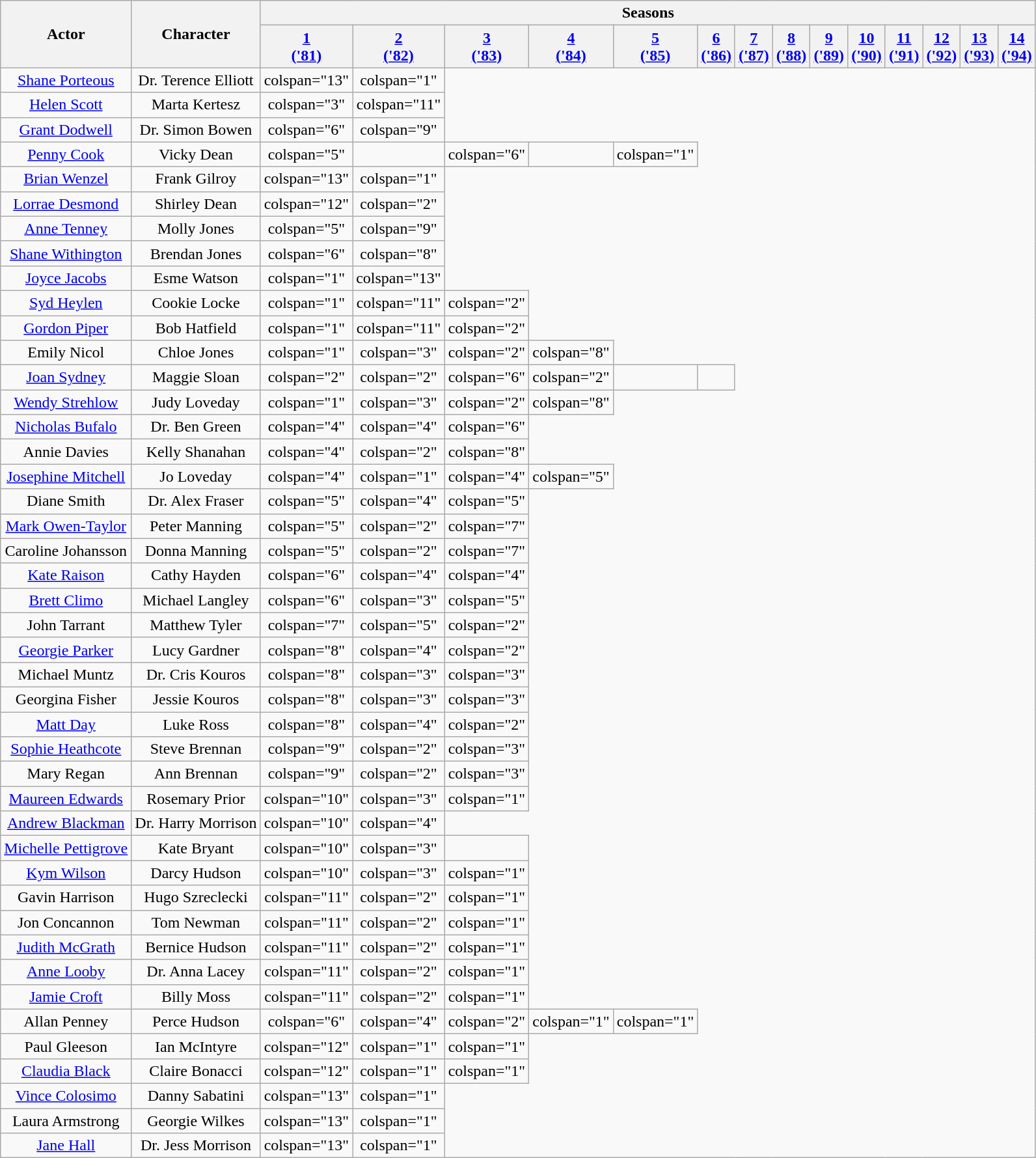<table class="wikitable sortable" style="text-align:center">
<tr>
<th rowspan="2">Actor</th>
<th rowspan="2">Character</th>
<th colspan="15">Seasons</th>
</tr>
<tr>
<th><a href='#'>1<br>('81)</a></th>
<th><a href='#'>2<br>('82)</a></th>
<th><a href='#'>3<br>('83)</a></th>
<th><a href='#'>4<br>('84)</a></th>
<th><a href='#'>5<br>('85)</a></th>
<th><a href='#'>6<br>('86)</a></th>
<th><a href='#'>7<br>('87)</a></th>
<th><a href='#'>8<br>('88)</a></th>
<th><a href='#'>9<br>('89)</a></th>
<th><a href='#'>10<br>('90)</a></th>
<th><a href='#'>11<br>('91)</a></th>
<th><a href='#'>12<br>('92)</a></th>
<th><a href='#'>13<br>('93)</a></th>
<th><a href='#'>14<br>('94)</a></th>
</tr>
<tr>
<td><a href='#'>Shane Porteous</a></td>
<td>Dr. Terence Elliott</td>
<td>colspan="13" </td>
<td>colspan="1" </td>
</tr>
<tr>
<td><a href='#'>Helen Scott</a></td>
<td>Marta Kertesz</td>
<td>colspan="3" </td>
<td>colspan="11" </td>
</tr>
<tr>
<td><a href='#'>Grant Dodwell</a></td>
<td>Dr. Simon Bowen</td>
<td>colspan="6" </td>
<td>colspan="9" </td>
</tr>
<tr>
<td><a href='#'>Penny Cook</a></td>
<td>Vicky Dean</td>
<td>colspan="5" </td>
<td></td>
<td>colspan="6" </td>
<td></td>
<td>colspan="1" </td>
</tr>
<tr>
<td><a href='#'>Brian Wenzel</a></td>
<td>Frank Gilroy</td>
<td>colspan="13" </td>
<td>colspan="1" </td>
</tr>
<tr>
<td><a href='#'>Lorrae Desmond</a></td>
<td>Shirley Dean</td>
<td>colspan="12" </td>
<td>colspan="2" </td>
</tr>
<tr>
<td><a href='#'>Anne Tenney</a></td>
<td>Molly Jones</td>
<td>colspan="5" </td>
<td>colspan="9" </td>
</tr>
<tr>
<td><a href='#'>Shane Withington</a></td>
<td>Brendan Jones</td>
<td>colspan="6" </td>
<td>colspan="8" </td>
</tr>
<tr>
<td><a href='#'>Joyce Jacobs</a></td>
<td>Esme Watson</td>
<td>colspan="1" </td>
<td>colspan="13" </td>
</tr>
<tr>
<td><a href='#'>Syd Heylen</a></td>
<td>Cookie Locke</td>
<td>colspan="1" </td>
<td>colspan="11" </td>
<td>colspan="2" </td>
</tr>
<tr>
<td><a href='#'>Gordon Piper</a></td>
<td>Bob Hatfield</td>
<td>colspan="1" </td>
<td>colspan="11" </td>
<td>colspan="2" </td>
</tr>
<tr>
<td>Emily Nicol</td>
<td>Chloe Jones</td>
<td>colspan="1" </td>
<td>colspan="3" </td>
<td>colspan="2" </td>
<td>colspan="8" </td>
</tr>
<tr>
<td><a href='#'>Joan Sydney</a></td>
<td>Maggie Sloan</td>
<td>colspan="2" </td>
<td>colspan="2" </td>
<td>colspan="6" </td>
<td>colspan="2" </td>
<td></td>
<td></td>
</tr>
<tr>
<td><a href='#'>Wendy Strehlow</a></td>
<td>Judy Loveday</td>
<td>colspan="1" </td>
<td>colspan="3" </td>
<td>colspan="2" </td>
<td>colspan="8" </td>
</tr>
<tr>
<td><a href='#'>Nicholas Bufalo</a></td>
<td>Dr. Ben Green</td>
<td>colspan="4" </td>
<td>colspan="4" </td>
<td>colspan="6" </td>
</tr>
<tr>
<td>Annie Davies</td>
<td>Kelly Shanahan</td>
<td>colspan="4" </td>
<td>colspan="2" </td>
<td>colspan="8" </td>
</tr>
<tr>
<td><a href='#'>Josephine Mitchell</a></td>
<td>Jo Loveday</td>
<td>colspan="4" </td>
<td>colspan="1" </td>
<td>colspan="4" </td>
<td>colspan="5" </td>
</tr>
<tr>
<td>Diane Smith</td>
<td>Dr. Alex Fraser</td>
<td>colspan="5" </td>
<td>colspan="4" </td>
<td>colspan="5" </td>
</tr>
<tr>
<td><a href='#'>Mark Owen-Taylor</a></td>
<td>Peter Manning</td>
<td>colspan="5" </td>
<td>colspan="2" </td>
<td>colspan="7" </td>
</tr>
<tr>
<td>Caroline Johansson</td>
<td>Donna Manning</td>
<td>colspan="5" </td>
<td>colspan="2" </td>
<td>colspan="7" </td>
</tr>
<tr>
<td><a href='#'>Kate Raison</a></td>
<td>Cathy Hayden</td>
<td>colspan="6" </td>
<td>colspan="4" </td>
<td>colspan="4" </td>
</tr>
<tr>
<td><a href='#'>Brett Climo</a></td>
<td>Michael Langley</td>
<td>colspan="6" </td>
<td>colspan="3" </td>
<td>colspan="5" </td>
</tr>
<tr>
<td>John Tarrant</td>
<td>Matthew Tyler</td>
<td>colspan="7" </td>
<td>colspan="5" </td>
<td>colspan="2" </td>
</tr>
<tr>
<td><a href='#'>Georgie Parker</a></td>
<td>Lucy Gardner</td>
<td>colspan="8" </td>
<td>colspan="4" </td>
<td>colspan="2" </td>
</tr>
<tr>
<td>Michael Muntz</td>
<td>Dr. Cris Kouros</td>
<td>colspan="8" </td>
<td>colspan="3" </td>
<td>colspan="3" </td>
</tr>
<tr>
<td>Georgina Fisher</td>
<td>Jessie Kouros</td>
<td>colspan="8" </td>
<td>colspan="3" </td>
<td>colspan="3" </td>
</tr>
<tr>
<td><a href='#'>Matt Day</a></td>
<td>Luke Ross</td>
<td>colspan="8" </td>
<td>colspan="4" </td>
<td>colspan="2" </td>
</tr>
<tr>
<td><a href='#'>Sophie Heathcote</a></td>
<td>Steve Brennan</td>
<td>colspan="9" </td>
<td>colspan="2" </td>
<td>colspan="3" </td>
</tr>
<tr>
<td>Mary Regan</td>
<td>Ann Brennan</td>
<td>colspan="9" </td>
<td>colspan="2" </td>
<td>colspan="3" </td>
</tr>
<tr>
<td><a href='#'>Maureen Edwards</a></td>
<td>Rosemary Prior</td>
<td>colspan="10" </td>
<td>colspan="3" </td>
<td>colspan="1" </td>
</tr>
<tr>
<td><a href='#'>Andrew Blackman</a></td>
<td>Dr. Harry Morrison</td>
<td>colspan="10" </td>
<td>colspan="4" </td>
</tr>
<tr>
<td><a href='#'>Michelle Pettigrove</a></td>
<td>Kate Bryant</td>
<td>colspan="10" </td>
<td>colspan="3" </td>
<td></td>
</tr>
<tr>
<td><a href='#'>Kym Wilson</a></td>
<td>Darcy Hudson</td>
<td>colspan="10" </td>
<td>colspan="3" </td>
<td>colspan="1" </td>
</tr>
<tr>
<td>Gavin Harrison</td>
<td>Hugo Szreclecki</td>
<td>colspan="11" </td>
<td>colspan="2" </td>
<td>colspan="1" </td>
</tr>
<tr>
<td>Jon Concannon</td>
<td>Tom Newman</td>
<td>colspan="11" </td>
<td>colspan="2" </td>
<td>colspan="1" </td>
</tr>
<tr>
<td><a href='#'>Judith McGrath</a></td>
<td>Bernice Hudson</td>
<td>colspan="11" </td>
<td>colspan="2" </td>
<td>colspan="1" </td>
</tr>
<tr>
<td><a href='#'>Anne Looby</a></td>
<td>Dr. Anna Lacey</td>
<td>colspan="11" </td>
<td>colspan="2" </td>
<td>colspan="1" </td>
</tr>
<tr>
<td><a href='#'>Jamie Croft</a></td>
<td>Billy Moss</td>
<td>colspan="11" </td>
<td>colspan="2" </td>
<td>colspan="1" </td>
</tr>
<tr>
<td>Allan Penney</td>
<td>Perce Hudson</td>
<td>colspan="6" </td>
<td>colspan="4" </td>
<td>colspan="2" </td>
<td>colspan="1" </td>
<td>colspan="1" </td>
</tr>
<tr>
<td>Paul Gleeson</td>
<td>Ian McIntyre</td>
<td>colspan="12" </td>
<td>colspan="1" </td>
<td>colspan="1" </td>
</tr>
<tr>
<td><a href='#'>Claudia Black</a></td>
<td>Claire Bonacci</td>
<td>colspan="12" </td>
<td>colspan="1" </td>
<td>colspan="1" </td>
</tr>
<tr>
<td><a href='#'>Vince Colosimo</a></td>
<td>Danny Sabatini</td>
<td>colspan="13" </td>
<td>colspan="1" </td>
</tr>
<tr>
<td>Laura Armstrong</td>
<td>Georgie Wilkes</td>
<td>colspan="13" </td>
<td>colspan="1" </td>
</tr>
<tr>
<td><a href='#'>Jane Hall</a></td>
<td>Dr. Jess Morrison</td>
<td>colspan="13" </td>
<td>colspan="1" </td>
</tr>
</table>
